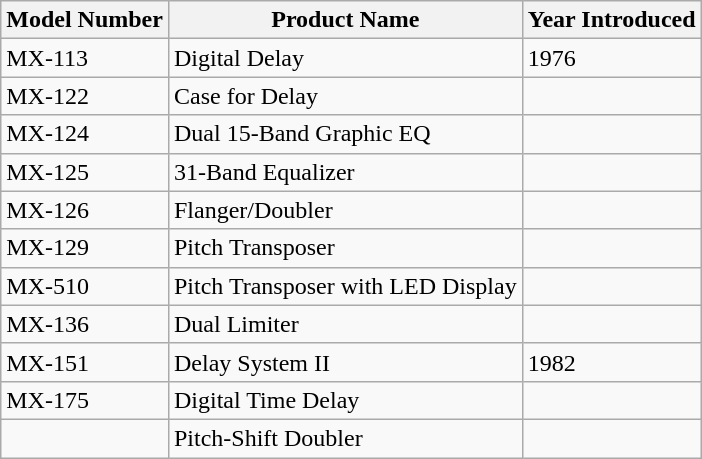<table class="wikitable">
<tr>
<th>Model Number</th>
<th>Product Name</th>
<th>Year Introduced</th>
</tr>
<tr>
<td>MX-113</td>
<td>Digital Delay</td>
<td>1976</td>
</tr>
<tr>
<td>MX-122</td>
<td>Case for Delay</td>
<td></td>
</tr>
<tr>
<td>MX-124</td>
<td>Dual 15-Band Graphic EQ</td>
<td></td>
</tr>
<tr>
<td>MX-125</td>
<td>31-Band Equalizer</td>
<td></td>
</tr>
<tr>
<td>MX-126</td>
<td>Flanger/Doubler</td>
<td></td>
</tr>
<tr>
<td>MX-129</td>
<td>Pitch Transposer</td>
<td></td>
</tr>
<tr>
<td>MX-510</td>
<td>Pitch Transposer with LED Display</td>
<td></td>
</tr>
<tr>
<td>MX-136</td>
<td>Dual Limiter</td>
<td></td>
</tr>
<tr>
<td>MX-151</td>
<td>Delay System II</td>
<td>1982</td>
</tr>
<tr>
<td>MX-175</td>
<td>Digital Time Delay</td>
<td></td>
</tr>
<tr>
<td></td>
<td>Pitch-Shift Doubler</td>
<td></td>
</tr>
</table>
